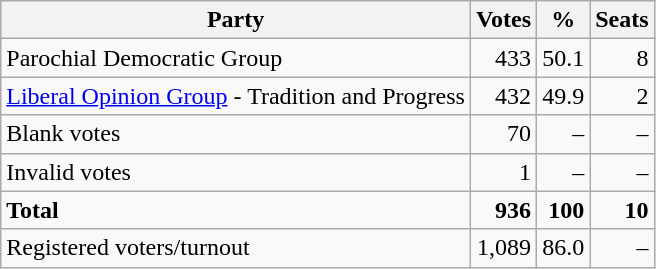<table class="wikitable">
<tr>
<th>Party</th>
<th>Votes</th>
<th>%</th>
<th>Seats</th>
</tr>
<tr>
<td>Parochial Democratic Group</td>
<td style="text-align: right;">433</td>
<td style="text-align: right;">50.1</td>
<td style="text-align: right;">8</td>
</tr>
<tr>
<td><a href='#'>Liberal Opinion Group</a> - Tradition and Progress</td>
<td style="text-align: right;">432</td>
<td style="text-align: right;">49.9</td>
<td style="text-align: right;">2</td>
</tr>
<tr>
<td>Blank votes</td>
<td style="text-align: right;">70</td>
<td style="text-align: right;">–</td>
<td style="text-align: right;">–</td>
</tr>
<tr>
<td>Invalid votes</td>
<td style="text-align: right;">1</td>
<td style="text-align: right;">–</td>
<td style="text-align: right;">–</td>
</tr>
<tr>
<td style="font-weight: bold;">Total</td>
<td style="text-align: right; font-weight: bold;">936</td>
<td style="text-align: right; font-weight: bold;">100</td>
<td style="text-align: right; font-weight: bold;">10</td>
</tr>
<tr>
<td>Registered voters/turnout</td>
<td style="text-align: right;">1,089</td>
<td style="text-align: right;">86.0</td>
<td style="text-align: right;">–</td>
</tr>
</table>
